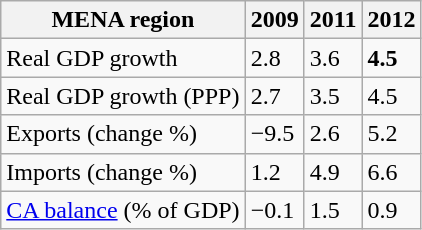<table class="wikitable">
<tr>
<th>MENA region</th>
<th>2009</th>
<th>2011</th>
<th>2012</th>
</tr>
<tr>
<td>Real GDP growth</td>
<td>2.8</td>
<td>3.6</td>
<td><strong>4.5</strong></td>
</tr>
<tr>
<td>Real GDP growth (PPP)</td>
<td>2.7</td>
<td>3.5</td>
<td>4.5</td>
</tr>
<tr>
<td>Exports (change %)</td>
<td>−9.5</td>
<td>2.6</td>
<td>5.2</td>
</tr>
<tr>
<td>Imports (change %)</td>
<td>1.2</td>
<td>4.9</td>
<td>6.6</td>
</tr>
<tr>
<td><a href='#'>CA balance</a> (% of GDP)</td>
<td>−0.1</td>
<td>1.5</td>
<td>0.9</td>
</tr>
</table>
